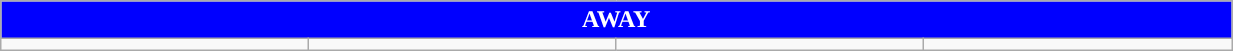<table class="wikitable collapsible collapsed" style="width:65%">
<tr>
<th colspan=6 ! style="color:white; background:blue">AWAY</th>
</tr>
<tr>
<td></td>
<td></td>
<td></td>
<td></td>
</tr>
</table>
